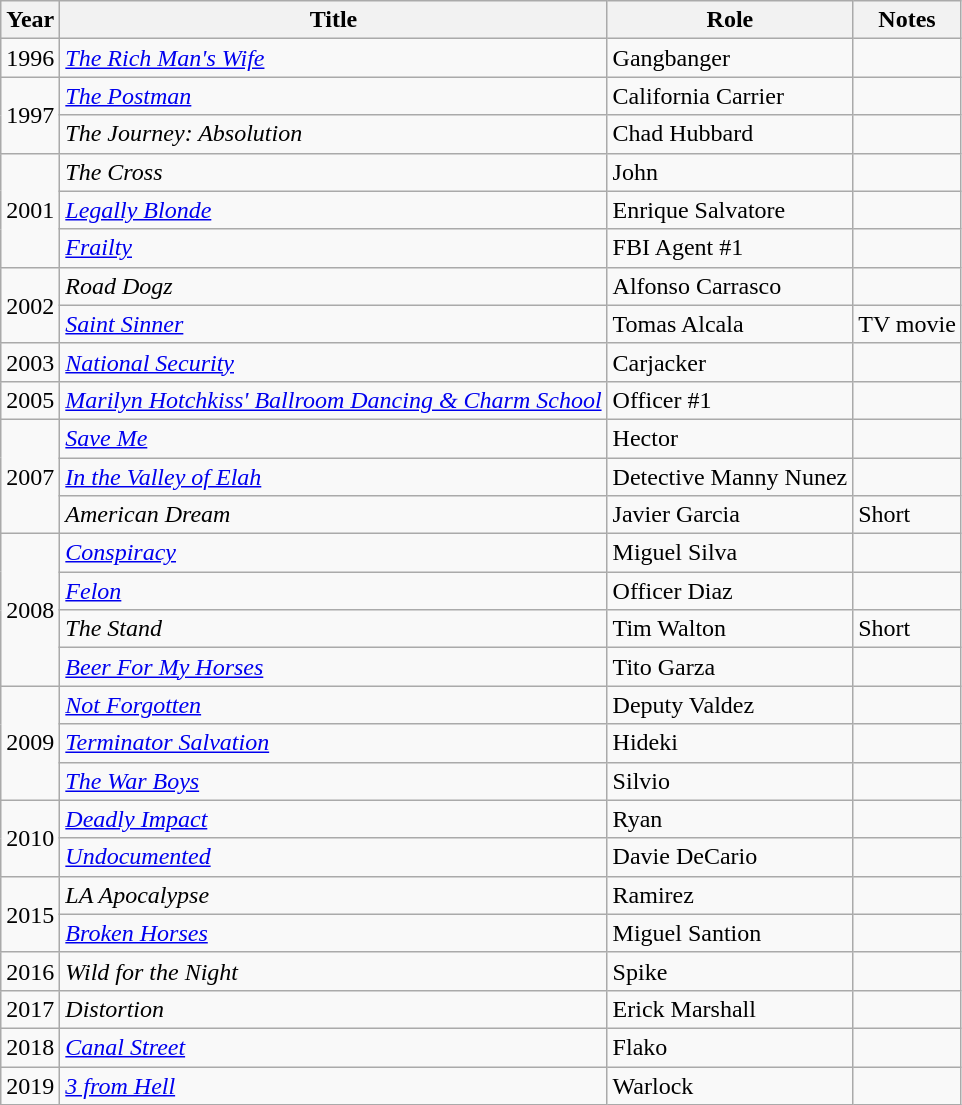<table class="wikitable plainrowheaders sortable" style="margin-right: 0;">
<tr>
<th>Year</th>
<th>Title</th>
<th>Role</th>
<th>Notes</th>
</tr>
<tr>
<td>1996</td>
<td><em><a href='#'>The Rich Man's Wife</a></em></td>
<td>Gangbanger</td>
<td></td>
</tr>
<tr>
<td rowspan=2>1997</td>
<td><em><a href='#'>The Postman</a></em></td>
<td>California Carrier</td>
<td></td>
</tr>
<tr>
<td><em>The Journey: Absolution</em></td>
<td>Chad Hubbard</td>
<td></td>
</tr>
<tr>
<td rowspan=3>2001</td>
<td><em>The Cross</em></td>
<td>John</td>
<td></td>
</tr>
<tr>
<td><em><a href='#'>Legally Blonde</a></em></td>
<td>Enrique Salvatore</td>
<td></td>
</tr>
<tr>
<td><em><a href='#'>Frailty</a></em></td>
<td>FBI Agent #1</td>
<td></td>
</tr>
<tr>
<td rowspan=2>2002</td>
<td><em>Road Dogz</em></td>
<td>Alfonso Carrasco</td>
<td></td>
</tr>
<tr>
<td><em><a href='#'>Saint Sinner</a></em></td>
<td>Tomas Alcala</td>
<td>TV movie</td>
</tr>
<tr>
<td>2003</td>
<td><em><a href='#'>National Security</a></em></td>
<td>Carjacker</td>
<td></td>
</tr>
<tr>
<td>2005</td>
<td><em><a href='#'>Marilyn Hotchkiss' Ballroom Dancing & Charm School</a></em></td>
<td>Officer #1</td>
<td></td>
</tr>
<tr>
<td rowspan=3>2007</td>
<td><em><a href='#'>Save Me</a></em></td>
<td>Hector</td>
<td></td>
</tr>
<tr>
<td><em><a href='#'>In the Valley of Elah</a></em></td>
<td>Detective Manny Nunez</td>
<td></td>
</tr>
<tr>
<td><em>American Dream</em></td>
<td>Javier Garcia</td>
<td>Short</td>
</tr>
<tr>
<td rowspan=4>2008</td>
<td><em><a href='#'>Conspiracy</a></em></td>
<td>Miguel Silva</td>
<td></td>
</tr>
<tr>
<td><em><a href='#'>Felon</a></em></td>
<td>Officer Diaz</td>
<td></td>
</tr>
<tr>
<td><em>The Stand</em></td>
<td>Tim Walton</td>
<td>Short</td>
</tr>
<tr>
<td><em><a href='#'>Beer For My Horses</a></em></td>
<td>Tito Garza</td>
<td></td>
</tr>
<tr>
<td rowspan=3>2009</td>
<td><em><a href='#'>Not Forgotten</a></em></td>
<td>Deputy Valdez</td>
<td></td>
</tr>
<tr>
<td><em><a href='#'>Terminator Salvation</a></em></td>
<td>Hideki</td>
<td></td>
</tr>
<tr>
<td><em><a href='#'>The War Boys</a></em></td>
<td>Silvio</td>
<td></td>
</tr>
<tr>
<td rowspan=2>2010</td>
<td><em><a href='#'>Deadly Impact</a></em></td>
<td>Ryan</td>
<td></td>
</tr>
<tr>
<td><em><a href='#'>Undocumented</a></em></td>
<td>Davie DeCario</td>
<td></td>
</tr>
<tr>
<td rowspan=2>2015</td>
<td><em>LA Apocalypse</em></td>
<td>Ramirez</td>
<td></td>
</tr>
<tr>
<td><em><a href='#'>Broken Horses</a></em></td>
<td>Miguel Santion</td>
<td></td>
</tr>
<tr>
<td>2016</td>
<td><em>Wild for the Night</em></td>
<td>Spike</td>
<td></td>
</tr>
<tr>
<td>2017</td>
<td><em>Distortion</em></td>
<td>Erick Marshall</td>
<td></td>
</tr>
<tr>
<td>2018</td>
<td><em><a href='#'>Canal Street</a></em></td>
<td>Flako</td>
<td></td>
</tr>
<tr>
<td>2019</td>
<td><em><a href='#'>3 from Hell</a></em></td>
<td>Warlock</td>
<td></td>
</tr>
</table>
